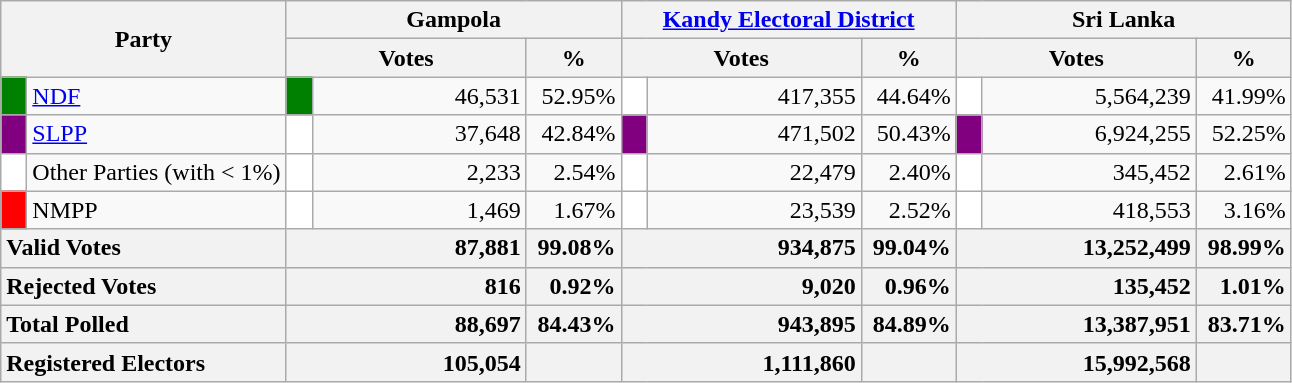<table class="wikitable">
<tr>
<th colspan="2" width="144px"rowspan="2">Party</th>
<th colspan="3" width="216px">Gampola</th>
<th colspan="3" width="216px"><a href='#'>Kandy Electoral District</a></th>
<th colspan="3" width="216px">Sri Lanka</th>
</tr>
<tr>
<th colspan="2" width="144px">Votes</th>
<th>%</th>
<th colspan="2" width="144px">Votes</th>
<th>%</th>
<th colspan="2" width="144px">Votes</th>
<th>%</th>
</tr>
<tr>
<td style="background-color:green;" width="10px"></td>
<td style="text-align:left;"><a href='#'>NDF</a></td>
<td style="background-color:green;" width="10px"></td>
<td style="text-align:right;">46,531</td>
<td style="text-align:right;">52.95%</td>
<td style="background-color:white;" width="10px"></td>
<td style="text-align:right;">417,355</td>
<td style="text-align:right;">44.64%</td>
<td style="background-color:white;" width="10px"></td>
<td style="text-align:right;">5,564,239</td>
<td style="text-align:right;">41.99%</td>
</tr>
<tr>
<td style="background-color:purple;" width="10px"></td>
<td style="text-align:left;"><a href='#'>SLPP</a></td>
<td style="background-color:white;" width="10px"></td>
<td style="text-align:right;">37,648</td>
<td style="text-align:right;">42.84%</td>
<td style="background-color:purple;" width="10px"></td>
<td style="text-align:right;">471,502</td>
<td style="text-align:right;">50.43%</td>
<td style="background-color:purple;" width="10px"></td>
<td style="text-align:right;">6,924,255</td>
<td style="text-align:right;">52.25%</td>
</tr>
<tr>
<td style="background-color:white;" width="10px"></td>
<td style="text-align:left;">Other Parties (with < 1%)</td>
<td style="background-color:white;" width="10px"></td>
<td style="text-align:right;">2,233</td>
<td style="text-align:right;">2.54%</td>
<td style="background-color:white;" width="10px"></td>
<td style="text-align:right;">22,479</td>
<td style="text-align:right;">2.40%</td>
<td style="background-color:white;" width="10px"></td>
<td style="text-align:right;">345,452</td>
<td style="text-align:right;">2.61%</td>
</tr>
<tr>
<td style="background-color:red;" width="10px"></td>
<td style="text-align:left;">NMPP</td>
<td style="background-color:white;" width="10px"></td>
<td style="text-align:right;">1,469</td>
<td style="text-align:right;">1.67%</td>
<td style="background-color:white;" width="10px"></td>
<td style="text-align:right;">23,539</td>
<td style="text-align:right;">2.52%</td>
<td style="background-color:white;" width="10px"></td>
<td style="text-align:right;">418,553</td>
<td style="text-align:right;">3.16%</td>
</tr>
<tr>
<th colspan="2" width="144px"style="text-align:left;">Valid Votes</th>
<th style="text-align:right;"colspan="2" width="144px">87,881</th>
<th style="text-align:right;">99.08%</th>
<th style="text-align:right;"colspan="2" width="144px">934,875</th>
<th style="text-align:right;">99.04%</th>
<th style="text-align:right;"colspan="2" width="144px">13,252,499</th>
<th style="text-align:right;">98.99%</th>
</tr>
<tr>
<th colspan="2" width="144px"style="text-align:left;">Rejected Votes</th>
<th style="text-align:right;"colspan="2" width="144px">816</th>
<th style="text-align:right;">0.92%</th>
<th style="text-align:right;"colspan="2" width="144px">9,020</th>
<th style="text-align:right;">0.96%</th>
<th style="text-align:right;"colspan="2" width="144px">135,452</th>
<th style="text-align:right;">1.01%</th>
</tr>
<tr>
<th colspan="2" width="144px"style="text-align:left;">Total Polled</th>
<th style="text-align:right;"colspan="2" width="144px">88,697</th>
<th style="text-align:right;">84.43%</th>
<th style="text-align:right;"colspan="2" width="144px">943,895</th>
<th style="text-align:right;">84.89%</th>
<th style="text-align:right;"colspan="2" width="144px">13,387,951</th>
<th style="text-align:right;">83.71%</th>
</tr>
<tr>
<th colspan="2" width="144px"style="text-align:left;">Registered Electors</th>
<th style="text-align:right;"colspan="2" width="144px">105,054</th>
<th></th>
<th style="text-align:right;"colspan="2" width="144px">1,111,860</th>
<th></th>
<th style="text-align:right;"colspan="2" width="144px">15,992,568</th>
<th></th>
</tr>
</table>
